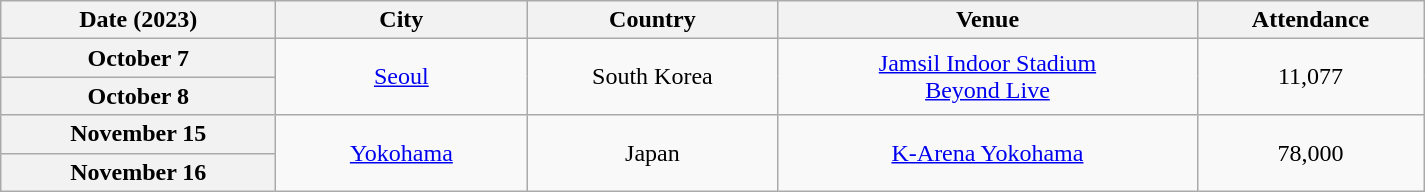<table class="wikitable plainrowheaders" style="text-align:center;">
<tr>
<th scope="col" style="width:11em;">Date (2023)</th>
<th scope="col" style="width:10em;">City</th>
<th scope="col" style="width:10em;">Country</th>
<th scope="col" style="width:17em;">Venue</th>
<th scope="col" style="width:9em;">Attendance</th>
</tr>
<tr>
<th scope="row" style="text-align:center">October 7</th>
<td rowspan="2"><a href='#'>Seoul</a></td>
<td rowspan="2">South Korea</td>
<td rowspan="2"><a href='#'>Jamsil Indoor Stadium</a><br><a href='#'>Beyond Live</a></td>
<td rowspan="2">11,077</td>
</tr>
<tr>
<th scope="row" style="text-align:center">October 8</th>
</tr>
<tr>
<th scope="row" style="text-align:center">November 15</th>
<td rowspan="2"><a href='#'>Yokohama</a></td>
<td rowspan="2">Japan</td>
<td rowspan="2"><a href='#'>K-Arena Yokohama</a></td>
<td rowspan="2">78,000</td>
</tr>
<tr>
<th scope="row" style="text-align:center">November 16</th>
</tr>
</table>
